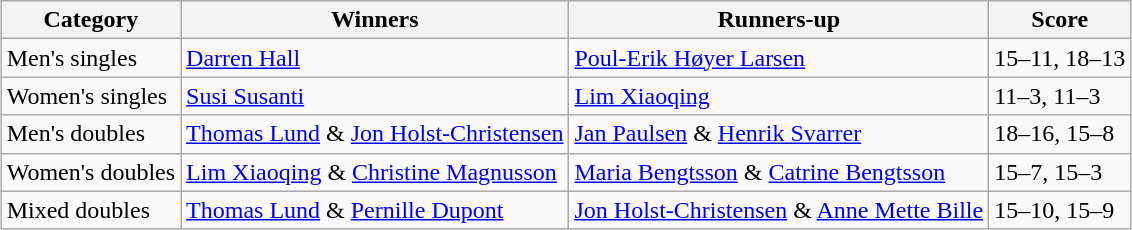<table class=wikitable style="margin:auto;">
<tr>
<th>Category</th>
<th>Winners</th>
<th>Runners-up</th>
<th>Score</th>
</tr>
<tr>
<td>Men's singles</td>
<td> <a href='#'>Darren Hall</a></td>
<td> <a href='#'>Poul-Erik Høyer Larsen</a></td>
<td>15–11, 18–13</td>
</tr>
<tr>
<td>Women's singles</td>
<td> <a href='#'>Susi Susanti</a></td>
<td> <a href='#'>Lim Xiaoqing</a></td>
<td>11–3, 11–3</td>
</tr>
<tr>
<td>Men's doubles</td>
<td> <a href='#'>Thomas Lund</a> & <a href='#'>Jon Holst-Christensen</a></td>
<td> <a href='#'>Jan Paulsen</a> & <a href='#'>Henrik Svarrer</a></td>
<td>18–16, 15–8</td>
</tr>
<tr>
<td>Women's doubles</td>
<td> <a href='#'>Lim Xiaoqing</a> & <a href='#'>Christine Magnusson</a></td>
<td> <a href='#'>Maria Bengtsson</a> & <a href='#'>Catrine Bengtsson</a></td>
<td>15–7, 15–3</td>
</tr>
<tr>
<td>Mixed doubles</td>
<td> <a href='#'>Thomas Lund</a> & <a href='#'>Pernille Dupont</a></td>
<td> <a href='#'>Jon Holst-Christensen</a> & <a href='#'>Anne Mette Bille</a></td>
<td>15–10, 15–9</td>
</tr>
</table>
